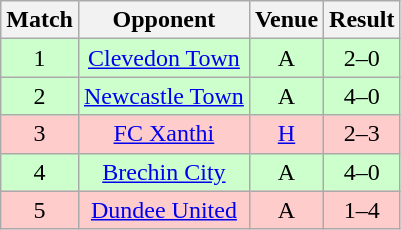<table class="wikitable" style="font-size:100%; text-align:center">
<tr>
<th>Match</th>
<th>Opponent</th>
<th>Venue</th>
<th>Result</th>
</tr>
<tr style="background: #CCFFCC;">
<td>1</td>
<td><a href='#'>Clevedon Town</a></td>
<td>A</td>
<td>2–0</td>
</tr>
<tr style="background: #CCFFCC;">
<td>2</td>
<td><a href='#'>Newcastle Town</a></td>
<td>A</td>
<td>4–0</td>
</tr>
<tr style="background: #FFCCCC;">
<td>3</td>
<td><a href='#'>FC Xanthi</a></td>
<td><a href='#'>H</a></td>
<td>2–3</td>
</tr>
<tr style="background: #CCFFCC;">
<td>4</td>
<td><a href='#'>Brechin City</a></td>
<td>A</td>
<td>4–0</td>
</tr>
<tr style="background: #FFCCCC;">
<td>5</td>
<td><a href='#'>Dundee United</a></td>
<td>A</td>
<td>1–4</td>
</tr>
</table>
